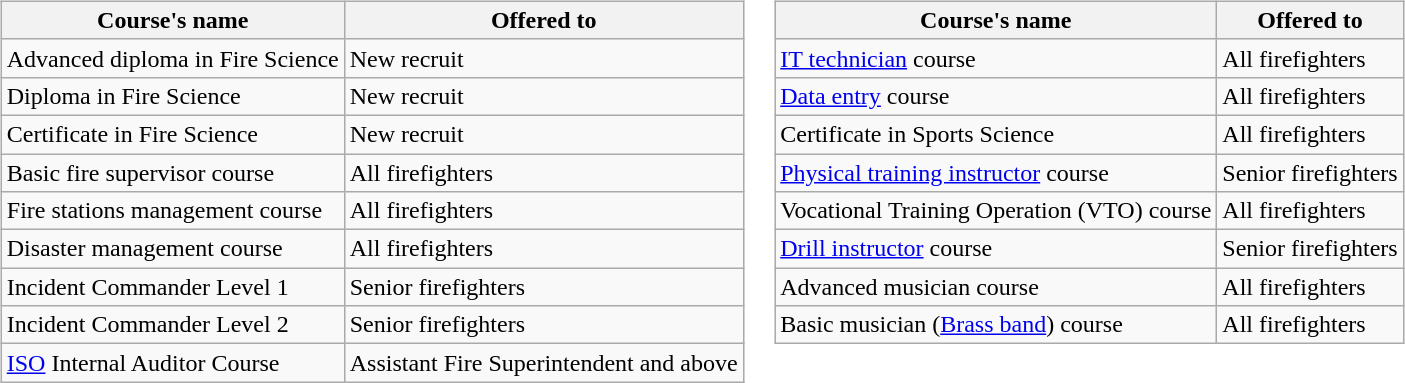<table>
<tr>
<td width="50%" valign="top"><br><table class="wikitable">
<tr>
<th>Course's name</th>
<th>Offered to</th>
</tr>
<tr>
<td>Advanced diploma in Fire Science</td>
<td>New recruit</td>
</tr>
<tr>
<td>Diploma in Fire Science</td>
<td>New recruit</td>
</tr>
<tr>
<td>Certificate in Fire Science</td>
<td>New recruit</td>
</tr>
<tr>
<td>Basic fire supervisor course</td>
<td>All firefighters</td>
</tr>
<tr>
<td>Fire stations management course</td>
<td>All firefighters</td>
</tr>
<tr>
<td>Disaster management course</td>
<td>All firefighters</td>
</tr>
<tr>
<td>Incident Commander Level 1</td>
<td>Senior firefighters</td>
</tr>
<tr>
<td>Incident Commander Level 2</td>
<td>Senior firefighters</td>
</tr>
<tr>
<td><a href='#'>ISO</a> Internal Auditor Course</td>
<td>Assistant Fire Superintendent and above</td>
</tr>
</table>
</td>
<td width="50%" valign="top"><br><table class="wikitable">
<tr>
<th>Course's name</th>
<th>Offered to</th>
</tr>
<tr>
<td><a href='#'>IT technician</a> course</td>
<td>All firefighters</td>
</tr>
<tr>
<td><a href='#'>Data entry</a> course</td>
<td>All firefighters</td>
</tr>
<tr>
<td>Certificate in Sports Science</td>
<td>All firefighters</td>
</tr>
<tr>
<td><a href='#'>Physical training instructor</a> course</td>
<td>Senior firefighters</td>
</tr>
<tr>
<td>Vocational Training Operation (VTO) course</td>
<td>All firefighters</td>
</tr>
<tr>
<td><a href='#'>Drill instructor</a> course</td>
<td>Senior firefighters</td>
</tr>
<tr>
<td>Advanced musician course</td>
<td>All firefighters</td>
</tr>
<tr>
<td>Basic musician (<a href='#'>Brass band</a>) course</td>
<td>All firefighters</td>
</tr>
</table>
</td>
</tr>
</table>
